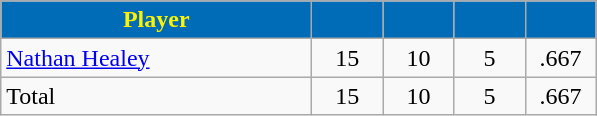<table class="wikitable" style="text-align:center">
<tr>
<th style="background:#006bb6; color:#fff200" width="200px">Player</th>
<th style="background:#006bb6; color:#fff200" width="40px"></th>
<th style="background:#006bb6; color:#fff200" width="40px"></th>
<th style="background:#006bb6; color:#fff200" width="40px"></th>
<th style="background:#006bb6; color:#fff200" width="40px"></th>
</tr>
<tr>
<td style="text-align:left"><a href='#'>Nathan Healey</a></td>
<td>15</td>
<td>10</td>
<td>5</td>
<td>.667</td>
</tr>
<tr>
<td style="text-align:left">Total</td>
<td>15</td>
<td>10</td>
<td>5</td>
<td>.667</td>
</tr>
</table>
